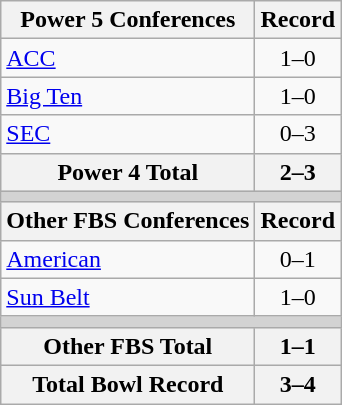<table class="wikitable">
<tr>
<th>Power 5 Conferences</th>
<th>Record</th>
</tr>
<tr>
<td><a href='#'>ACC</a></td>
<td align=center>1–0</td>
</tr>
<tr>
<td><a href='#'>Big Ten</a></td>
<td align=center>1–0</td>
</tr>
<tr>
<td><a href='#'>SEC</a></td>
<td align=center>0–3</td>
</tr>
<tr>
<th>Power 4 Total</th>
<th>2–3</th>
</tr>
<tr>
<th colspan="2" style="background:lightgrey;"></th>
</tr>
<tr>
<th>Other FBS Conferences</th>
<th>Record</th>
</tr>
<tr>
<td><a href='#'>American</a></td>
<td align=center>0–1</td>
</tr>
<tr>
<td><a href='#'>Sun Belt</a></td>
<td align=center>1–0</td>
</tr>
<tr>
<th colspan="2" style="background:lightgrey;"></th>
</tr>
<tr>
<th>Other FBS Total</th>
<th>1–1</th>
</tr>
<tr>
<th>Total Bowl Record</th>
<th>3–4</th>
</tr>
</table>
